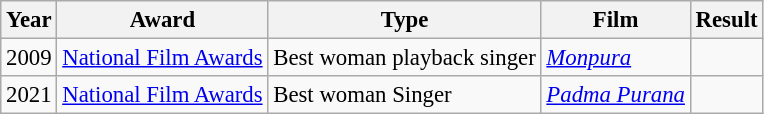<table class="wikitable" style="font-size: 95%;">
<tr>
<th>Year</th>
<th>Award</th>
<th>Type</th>
<th>Film</th>
<th>Result</th>
</tr>
<tr>
<td>2009</td>
<td><a href='#'>National Film Awards</a></td>
<td>Best woman playback singer</td>
<td><em><a href='#'>Monpura</a></em></td>
<td></td>
</tr>
<tr>
<td>2021</td>
<td><a href='#'>National Film Awards</a></td>
<td>Best woman Singer</td>
<td><em><a href='#'>Padma Purana</a></em></td>
<td></td>
</tr>
</table>
